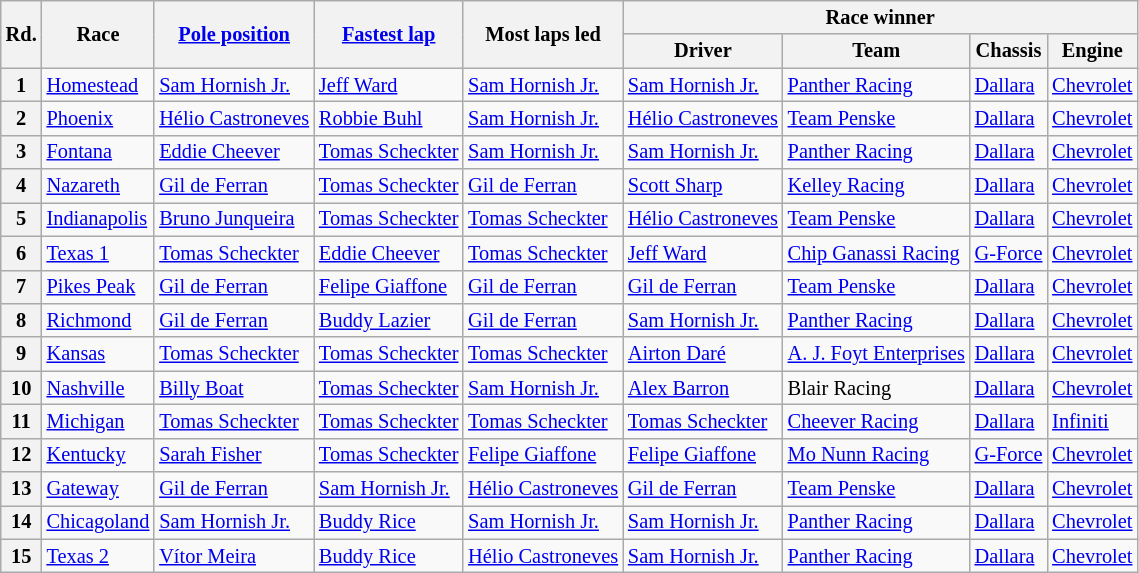<table class="wikitable" style="font-size: 85%">
<tr>
<th rowspan="2">Rd.</th>
<th rowspan="2">Race</th>
<th rowspan="2"><a href='#'>Pole position</a></th>
<th rowspan="2"><a href='#'>Fastest lap</a></th>
<th rowspan="2">Most laps led</th>
<th colspan="4">Race winner</th>
</tr>
<tr>
<th>Driver</th>
<th>Team</th>
<th>Chassis</th>
<th>Engine</th>
</tr>
<tr>
<th>1</th>
<td><a href='#'>Homestead</a></td>
<td> <a href='#'>Sam Hornish Jr.</a></td>
<td> <a href='#'>Jeff Ward</a></td>
<td> <a href='#'>Sam Hornish Jr.</a></td>
<td> <a href='#'>Sam Hornish Jr.</a></td>
<td><a href='#'>Panther Racing</a></td>
<td><a href='#'>Dallara</a></td>
<td><a href='#'>Chevrolet</a></td>
</tr>
<tr>
<th>2</th>
<td><a href='#'>Phoenix</a></td>
<td> <a href='#'>Hélio Castroneves</a></td>
<td> <a href='#'>Robbie Buhl</a></td>
<td> <a href='#'>Sam Hornish Jr.</a></td>
<td> <a href='#'>Hélio Castroneves</a></td>
<td><a href='#'>Team Penske</a></td>
<td><a href='#'>Dallara</a></td>
<td><a href='#'>Chevrolet</a></td>
</tr>
<tr>
<th>3</th>
<td><a href='#'>Fontana</a></td>
<td> <a href='#'>Eddie Cheever</a></td>
<td> <a href='#'>Tomas Scheckter</a></td>
<td> <a href='#'>Sam Hornish Jr.</a></td>
<td> <a href='#'>Sam Hornish Jr.</a></td>
<td><a href='#'>Panther Racing</a></td>
<td><a href='#'>Dallara</a></td>
<td><a href='#'>Chevrolet</a></td>
</tr>
<tr>
<th>4</th>
<td><a href='#'>Nazareth</a></td>
<td> <a href='#'>Gil de Ferran</a></td>
<td> <a href='#'>Tomas Scheckter</a></td>
<td> <a href='#'>Gil de Ferran</a></td>
<td> <a href='#'>Scott Sharp</a></td>
<td><a href='#'>Kelley Racing</a></td>
<td><a href='#'>Dallara</a></td>
<td><a href='#'>Chevrolet</a></td>
</tr>
<tr>
<th>5</th>
<td><a href='#'>Indianapolis</a></td>
<td> <a href='#'>Bruno Junqueira</a></td>
<td> <a href='#'>Tomas Scheckter</a></td>
<td> <a href='#'>Tomas Scheckter</a></td>
<td> <a href='#'>Hélio Castroneves</a></td>
<td><a href='#'>Team Penske</a></td>
<td><a href='#'>Dallara</a></td>
<td><a href='#'>Chevrolet</a></td>
</tr>
<tr>
<th>6</th>
<td><a href='#'>Texas 1</a></td>
<td> <a href='#'>Tomas Scheckter</a></td>
<td> <a href='#'>Eddie Cheever</a></td>
<td> <a href='#'>Tomas Scheckter</a></td>
<td> <a href='#'>Jeff Ward</a></td>
<td><a href='#'>Chip Ganassi Racing</a></td>
<td><a href='#'>G-Force</a></td>
<td><a href='#'>Chevrolet</a></td>
</tr>
<tr>
<th>7</th>
<td><a href='#'>Pikes Peak</a></td>
<td> <a href='#'>Gil de Ferran</a></td>
<td> <a href='#'>Felipe Giaffone</a></td>
<td> <a href='#'>Gil de Ferran</a></td>
<td> <a href='#'>Gil de Ferran</a></td>
<td><a href='#'>Team Penske</a></td>
<td><a href='#'>Dallara</a></td>
<td><a href='#'>Chevrolet</a></td>
</tr>
<tr>
<th>8</th>
<td><a href='#'>Richmond</a></td>
<td> <a href='#'>Gil de Ferran</a></td>
<td> <a href='#'>Buddy Lazier</a></td>
<td> <a href='#'>Gil de Ferran</a></td>
<td> <a href='#'>Sam Hornish Jr.</a></td>
<td><a href='#'>Panther Racing</a></td>
<td><a href='#'>Dallara</a></td>
<td><a href='#'>Chevrolet</a></td>
</tr>
<tr>
<th>9</th>
<td><a href='#'>Kansas</a></td>
<td> <a href='#'>Tomas Scheckter</a></td>
<td> <a href='#'>Tomas Scheckter</a></td>
<td> <a href='#'>Tomas Scheckter</a></td>
<td> <a href='#'>Airton Daré</a></td>
<td><a href='#'>A. J. Foyt Enterprises</a></td>
<td><a href='#'>Dallara</a></td>
<td><a href='#'>Chevrolet</a></td>
</tr>
<tr>
<th>10</th>
<td><a href='#'>Nashville</a></td>
<td> <a href='#'>Billy Boat</a></td>
<td> <a href='#'>Tomas Scheckter</a></td>
<td> <a href='#'>Sam Hornish Jr.</a></td>
<td> <a href='#'>Alex Barron</a></td>
<td>Blair Racing</td>
<td><a href='#'>Dallara</a></td>
<td><a href='#'>Chevrolet</a></td>
</tr>
<tr>
<th>11</th>
<td><a href='#'>Michigan</a></td>
<td> <a href='#'>Tomas Scheckter</a></td>
<td> <a href='#'>Tomas Scheckter</a></td>
<td> <a href='#'>Tomas Scheckter</a></td>
<td> <a href='#'>Tomas Scheckter</a></td>
<td><a href='#'>Cheever Racing</a></td>
<td><a href='#'>Dallara</a></td>
<td><a href='#'>Infiniti</a></td>
</tr>
<tr>
<th>12</th>
<td><a href='#'>Kentucky</a></td>
<td> <a href='#'>Sarah Fisher</a></td>
<td> <a href='#'>Tomas Scheckter</a></td>
<td> <a href='#'>Felipe Giaffone</a></td>
<td> <a href='#'>Felipe Giaffone</a></td>
<td><a href='#'>Mo Nunn Racing</a></td>
<td><a href='#'>G-Force</a></td>
<td><a href='#'>Chevrolet</a></td>
</tr>
<tr>
<th>13</th>
<td><a href='#'>Gateway</a></td>
<td> <a href='#'>Gil de Ferran</a></td>
<td> <a href='#'>Sam Hornish Jr.</a></td>
<td> <a href='#'>Hélio Castroneves</a></td>
<td> <a href='#'>Gil de Ferran</a></td>
<td><a href='#'>Team Penske</a></td>
<td><a href='#'>Dallara</a></td>
<td><a href='#'>Chevrolet</a></td>
</tr>
<tr>
<th>14</th>
<td><a href='#'>Chicagoland</a></td>
<td> <a href='#'>Sam Hornish Jr.</a></td>
<td> <a href='#'>Buddy Rice</a></td>
<td> <a href='#'>Sam Hornish Jr.</a></td>
<td> <a href='#'>Sam Hornish Jr.</a></td>
<td><a href='#'>Panther Racing</a></td>
<td><a href='#'>Dallara</a></td>
<td><a href='#'>Chevrolet</a></td>
</tr>
<tr>
<th>15</th>
<td><a href='#'>Texas 2</a></td>
<td> <a href='#'>Vítor Meira</a></td>
<td> <a href='#'>Buddy Rice</a></td>
<td> <a href='#'>Hélio Castroneves</a></td>
<td> <a href='#'>Sam Hornish Jr.</a></td>
<td><a href='#'>Panther Racing</a></td>
<td><a href='#'>Dallara</a></td>
<td><a href='#'>Chevrolet</a></td>
</tr>
</table>
